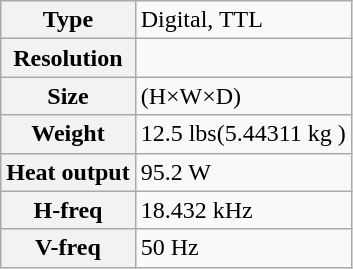<table class="wikitable">
<tr>
<th>Type</th>
<td>Digital, TTL</td>
</tr>
<tr>
<th>Resolution</th>
<td></td>
</tr>
<tr>
<th>Size</th>
<td> (H×W×D)</td>
</tr>
<tr>
<th>Weight</th>
<td>12.5 lbs(5.44311 kg )</td>
</tr>
<tr>
<th>Heat output</th>
<td>95.2 W</td>
</tr>
<tr>
<th>H-freq</th>
<td>18.432 kHz</td>
</tr>
<tr>
<th>V-freq</th>
<td>50 Hz</td>
</tr>
</table>
